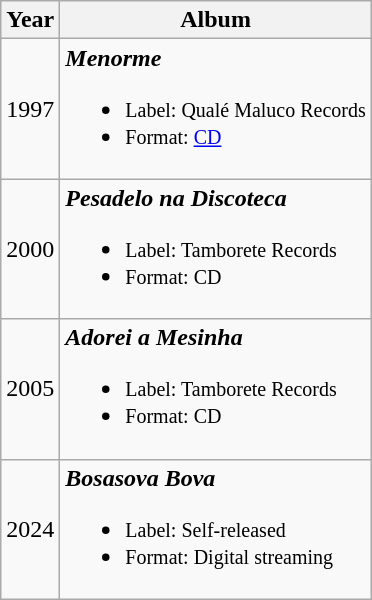<table class="wikitable">
<tr>
<th>Year</th>
<th>Album</th>
</tr>
<tr>
<td>1997</td>
<td><strong><em>Menorme</em></strong><br><ul><li><small>Label: Qualé Maluco Records</small></li><li><small>Format: <a href='#'>CD</a></small></li></ul></td>
</tr>
<tr>
<td>2000</td>
<td><strong><em>Pesadelo na Discoteca</em></strong><br><ul><li><small>Label: Tamborete Records</small></li><li><small>Format: CD</small></li></ul></td>
</tr>
<tr>
<td>2005</td>
<td><strong><em>Adorei a Mesinha</em></strong><br><ul><li><small>Label: Tamborete Records</small></li><li><small>Format: CD</small></li></ul></td>
</tr>
<tr>
<td>2024</td>
<td><strong><em>Bosasova Bova</em></strong><br><ul><li><small>Label: Self-released</small></li><li><small>Format: Digital streaming</small></li></ul></td>
</tr>
</table>
